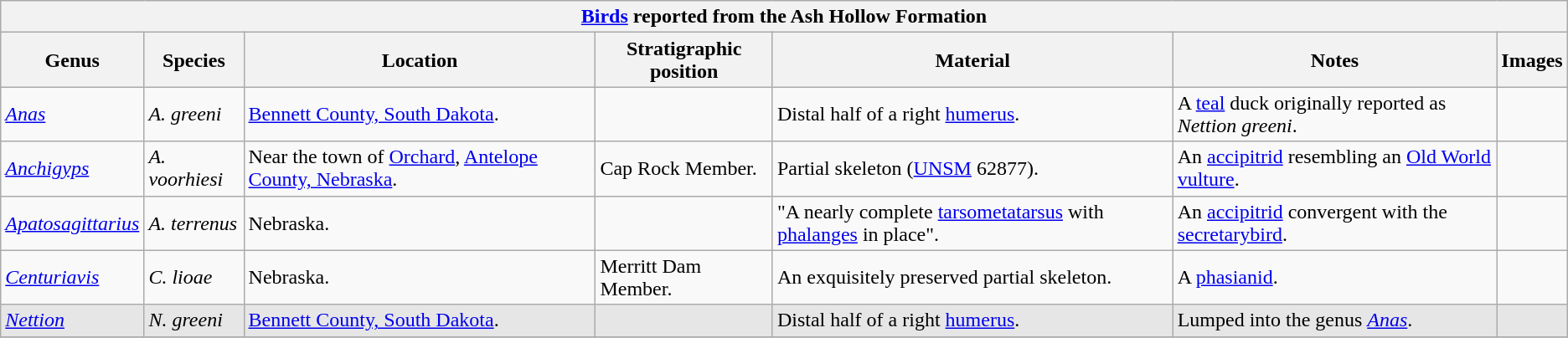<table class="wikitable" align="center">
<tr>
<th colspan="7" align="center"><strong><a href='#'>Birds</a> reported from the Ash Hollow Formation</strong></th>
</tr>
<tr>
<th>Genus</th>
<th>Species</th>
<th>Location</th>
<th><strong>Stratigraphic position</strong></th>
<th><strong>Material</strong></th>
<th>Notes</th>
<th>Images</th>
</tr>
<tr>
<td><em><a href='#'>Anas</a></em></td>
<td><em>A. greeni</em></td>
<td><a href='#'>Bennett County, South Dakota</a>.</td>
<td></td>
<td>Distal half of a right <a href='#'>humerus</a>.</td>
<td>A <a href='#'>teal</a> duck originally reported as <em>Nettion greeni</em>.</td>
<td></td>
</tr>
<tr>
<td><em><a href='#'>Anchigyps</a></em></td>
<td><em>A. voorhiesi</em></td>
<td>Near the town of <a href='#'>Orchard</a>, <a href='#'>Antelope County, Nebraska</a>.</td>
<td>Cap Rock Member.</td>
<td>Partial skeleton (<a href='#'>UNSM</a> 62877).</td>
<td>An <a href='#'>accipitrid</a> resembling an <a href='#'>Old World vulture</a>.</td>
<td></td>
</tr>
<tr>
<td><em><a href='#'>Apatosagittarius</a></em></td>
<td><em>A. terrenus</em></td>
<td>Nebraska.</td>
<td></td>
<td>"A nearly complete <a href='#'>tarsometatarsus</a> with <a href='#'>phalanges</a> in place".</td>
<td>An <a href='#'>accipitrid</a> convergent with the <a href='#'>secretarybird</a>.</td>
<td></td>
</tr>
<tr>
<td><em><a href='#'>Centuriavis</a></em></td>
<td><em>C. lioae</em></td>
<td>Nebraska.</td>
<td>Merritt Dam Member.</td>
<td>An exquisitely preserved partial skeleton.</td>
<td>A <a href='#'>phasianid</a>.</td>
<td></td>
</tr>
<tr>
<td style="background:#E6E6E6;"><em><a href='#'>Nettion</a></em></td>
<td style="background:#E6E6E6;"><em>N. greeni</em></td>
<td style="background:#E6E6E6;"><a href='#'>Bennett County, South Dakota</a>.</td>
<td style="background:#E6E6E6;"></td>
<td style="background:#E6E6E6;">Distal half of a right <a href='#'>humerus</a>.</td>
<td style="background:#E6E6E6;">Lumped into the genus <em><a href='#'>Anas</a></em>.</td>
<td style="background:#E6E6E6;"></td>
</tr>
<tr>
</tr>
</table>
